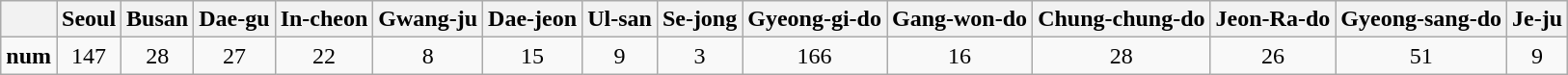<table class="wikitable">
<tr>
<th></th>
<th align="center">Seoul</th>
<th align="center">Busan</th>
<th align="center">Dae-gu</th>
<th align="center">In-cheon</th>
<th align="center">Gwang-ju</th>
<th align="center">Dae-jeon</th>
<th align="center">Ul-san</th>
<th align="center">Se-jong</th>
<th align="center">Gyeong-gi-do</th>
<th align="center">Gang-won-do</th>
<th align="center">Chung-chung-do</th>
<th align="center">Jeon-Ra-do</th>
<th align="center">Gyeong-sang-do</th>
<th align="center">Je-ju</th>
</tr>
<tr>
<td align="center"><strong>num</strong></td>
<td align="center">147</td>
<td align="center">28</td>
<td align="center">27</td>
<td align="center">22</td>
<td align="center">8</td>
<td align="center">15</td>
<td align="center">9</td>
<td align="center">3</td>
<td align="center">166</td>
<td align="center">16</td>
<td align="center">28</td>
<td align="center">26</td>
<td align="center">51</td>
<td align="center">9</td>
</tr>
</table>
